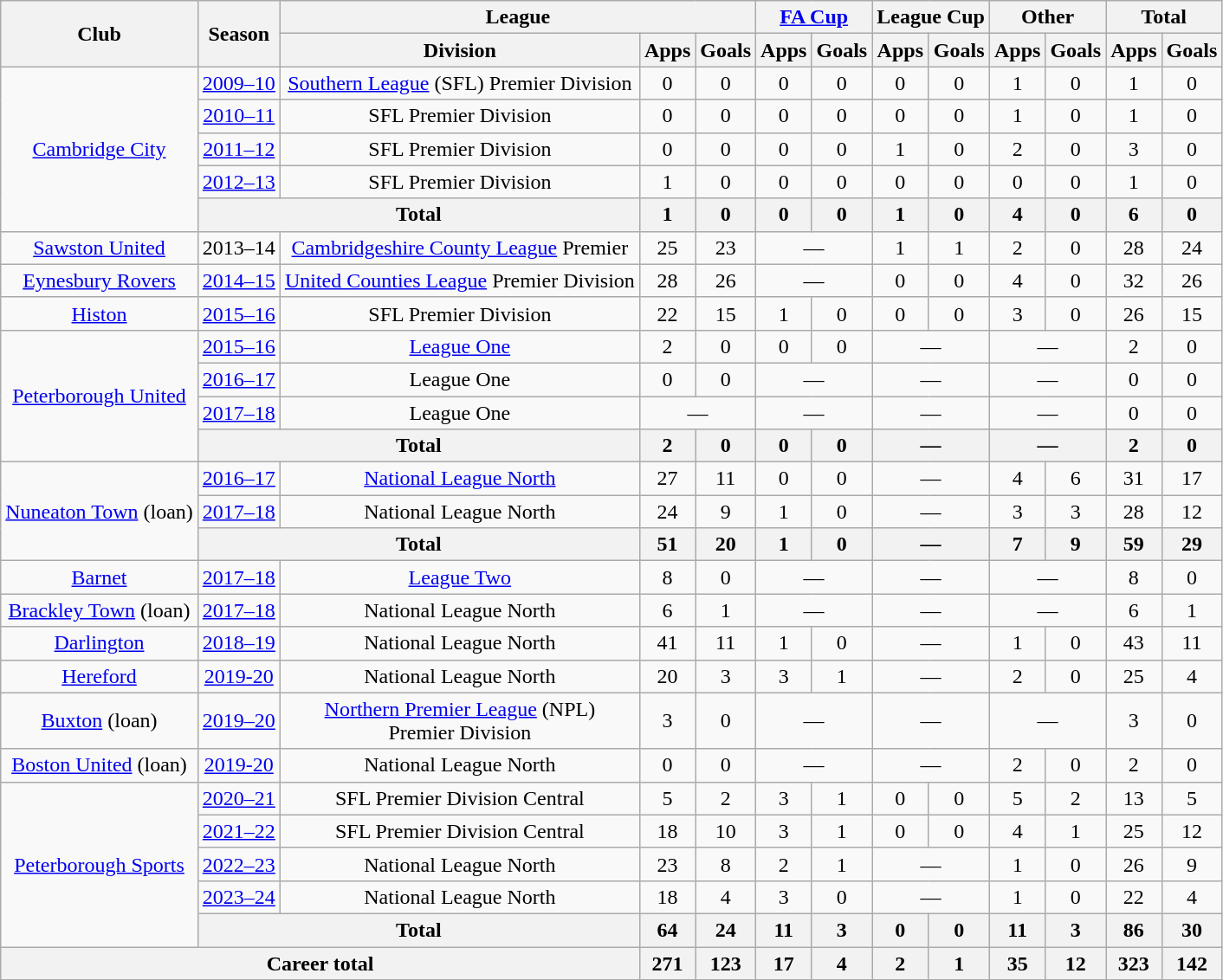<table class="wikitable" style="text-align:center">
<tr>
<th rowspan=2>Club</th>
<th rowspan=2>Season</th>
<th colspan=3>League</th>
<th colspan=2><a href='#'>FA Cup</a></th>
<th colspan=2>League Cup</th>
<th colspan=2>Other</th>
<th colspan=2>Total</th>
</tr>
<tr>
<th>Division</th>
<th>Apps</th>
<th>Goals</th>
<th>Apps</th>
<th>Goals</th>
<th>Apps</th>
<th>Goals</th>
<th>Apps</th>
<th>Goals</th>
<th>Apps</th>
<th>Goals</th>
</tr>
<tr>
<td rowspan=5><a href='#'>Cambridge City</a></td>
<td><a href='#'>2009–10</a></td>
<td><a href='#'>Southern League</a> (SFL) Premier Division</td>
<td>0</td>
<td>0</td>
<td>0</td>
<td>0</td>
<td>0</td>
<td>0</td>
<td>1</td>
<td>0</td>
<td>1</td>
<td>0</td>
</tr>
<tr>
<td><a href='#'>2010–11</a></td>
<td>SFL Premier Division</td>
<td>0</td>
<td>0</td>
<td>0</td>
<td>0</td>
<td>0</td>
<td>0</td>
<td>1</td>
<td>0</td>
<td>1</td>
<td>0</td>
</tr>
<tr>
<td><a href='#'>2011–12</a></td>
<td>SFL Premier Division</td>
<td>0</td>
<td>0</td>
<td>0</td>
<td>0</td>
<td>1</td>
<td>0</td>
<td>2</td>
<td>0</td>
<td>3</td>
<td>0</td>
</tr>
<tr>
<td><a href='#'>2012–13</a></td>
<td>SFL Premier Division</td>
<td>1</td>
<td>0</td>
<td>0</td>
<td>0</td>
<td>0</td>
<td>0</td>
<td>0</td>
<td>0</td>
<td>1</td>
<td>0</td>
</tr>
<tr>
<th colspan=2>Total</th>
<th>1</th>
<th>0</th>
<th>0</th>
<th>0</th>
<th>1</th>
<th>0</th>
<th>4</th>
<th>0</th>
<th>6</th>
<th>0</th>
</tr>
<tr>
<td><a href='#'>Sawston United</a></td>
<td>2013–14</td>
<td><a href='#'>Cambridgeshire County League</a> Premier</td>
<td>25</td>
<td>23</td>
<td colspan=2>—</td>
<td>1</td>
<td>1</td>
<td>2</td>
<td>0</td>
<td>28</td>
<td>24</td>
</tr>
<tr>
<td><a href='#'>Eynesbury Rovers</a></td>
<td><a href='#'>2014–15</a></td>
<td><a href='#'>United Counties League</a> Premier Division</td>
<td>28</td>
<td>26</td>
<td colspan=2>—</td>
<td>0</td>
<td>0</td>
<td>4</td>
<td>0</td>
<td>32</td>
<td>26</td>
</tr>
<tr>
<td><a href='#'>Histon</a></td>
<td><a href='#'>2015–16</a></td>
<td>SFL Premier Division</td>
<td>22</td>
<td>15</td>
<td>1</td>
<td>0</td>
<td>0</td>
<td>0</td>
<td>3</td>
<td>0</td>
<td>26</td>
<td>15</td>
</tr>
<tr>
<td rowspan=4><a href='#'>Peterborough United</a></td>
<td><a href='#'>2015–16</a></td>
<td><a href='#'>League One</a></td>
<td>2</td>
<td>0</td>
<td>0</td>
<td>0</td>
<td colspan=2>—</td>
<td colspan=2>—</td>
<td>2</td>
<td>0</td>
</tr>
<tr>
<td><a href='#'>2016–17</a></td>
<td>League One</td>
<td>0</td>
<td>0</td>
<td colspan=2>—</td>
<td colspan=2>—</td>
<td colspan=2>—</td>
<td>0</td>
<td>0</td>
</tr>
<tr>
<td><a href='#'>2017–18</a></td>
<td>League One</td>
<td colspan=2>—</td>
<td colspan=2>—</td>
<td colspan=2>—</td>
<td colspan=2>—</td>
<td>0</td>
<td>0</td>
</tr>
<tr>
<th colspan=2>Total</th>
<th>2</th>
<th>0</th>
<th>0</th>
<th>0</th>
<th colspan=2>—</th>
<th colspan=2>—</th>
<th>2</th>
<th>0</th>
</tr>
<tr>
<td rowspan=3><a href='#'>Nuneaton Town</a> (loan)</td>
<td><a href='#'>2016–17</a></td>
<td><a href='#'>National League North</a></td>
<td>27</td>
<td>11</td>
<td>0</td>
<td>0</td>
<td colspan=2>—</td>
<td>4</td>
<td>6</td>
<td>31</td>
<td>17</td>
</tr>
<tr>
<td><a href='#'>2017–18</a></td>
<td>National League North</td>
<td>24</td>
<td>9</td>
<td>1</td>
<td>0</td>
<td colspan=2>—</td>
<td>3</td>
<td>3</td>
<td>28</td>
<td>12</td>
</tr>
<tr>
<th colspan=2>Total</th>
<th>51</th>
<th>20</th>
<th>1</th>
<th>0</th>
<th colspan=2>—</th>
<th>7</th>
<th>9</th>
<th>59</th>
<th>29</th>
</tr>
<tr>
<td><a href='#'>Barnet</a></td>
<td><a href='#'>2017–18</a></td>
<td><a href='#'>League Two</a></td>
<td>8</td>
<td>0</td>
<td colspan=2>—</td>
<td colspan=2>—</td>
<td colspan=2>—</td>
<td>8</td>
<td>0</td>
</tr>
<tr>
<td><a href='#'>Brackley Town</a> (loan)</td>
<td><a href='#'>2017–18</a></td>
<td>National League North</td>
<td>6</td>
<td>1</td>
<td colspan=2>—</td>
<td colspan=2>—</td>
<td colspan=2>—</td>
<td>6</td>
<td>1</td>
</tr>
<tr>
<td><a href='#'>Darlington</a></td>
<td><a href='#'>2018–19</a></td>
<td>National League North</td>
<td>41</td>
<td>11</td>
<td>1</td>
<td>0</td>
<td colspan=2>—</td>
<td>1</td>
<td>0</td>
<td>43</td>
<td>11</td>
</tr>
<tr>
<td><a href='#'>Hereford</a></td>
<td><a href='#'>2019-20</a></td>
<td>National League North</td>
<td>20</td>
<td>3</td>
<td>3</td>
<td>1</td>
<td colspan=2>—</td>
<td>2</td>
<td>0</td>
<td>25</td>
<td>4</td>
</tr>
<tr>
<td><a href='#'>Buxton</a> (loan)</td>
<td><a href='#'>2019–20</a></td>
<td><a href='#'>Northern Premier League</a> (NPL)<br>Premier Division</td>
<td>3</td>
<td>0</td>
<td colspan=2>—</td>
<td colspan=2>—</td>
<td colspan=2>—</td>
<td>3</td>
<td>0</td>
</tr>
<tr>
<td><a href='#'>Boston United</a> (loan)</td>
<td><a href='#'>2019-20</a></td>
<td>National League North</td>
<td>0</td>
<td>0</td>
<td colspan=2>—</td>
<td colspan=2>—</td>
<td>2</td>
<td>0</td>
<td>2</td>
<td>0</td>
</tr>
<tr>
<td rowspan=5><a href='#'>Peterborough Sports</a></td>
<td><a href='#'>2020–21</a></td>
<td>SFL Premier Division Central</td>
<td>5</td>
<td>2</td>
<td>3</td>
<td>1</td>
<td>0</td>
<td>0</td>
<td>5</td>
<td>2</td>
<td>13</td>
<td>5</td>
</tr>
<tr>
<td><a href='#'>2021–22</a></td>
<td>SFL Premier Division Central</td>
<td>18</td>
<td>10</td>
<td>3</td>
<td>1</td>
<td>0</td>
<td>0</td>
<td>4</td>
<td>1</td>
<td>25</td>
<td>12</td>
</tr>
<tr>
<td><a href='#'>2022–23</a></td>
<td>National League North</td>
<td>23</td>
<td>8</td>
<td>2</td>
<td>1</td>
<td colspan=2>—</td>
<td>1</td>
<td>0</td>
<td>26</td>
<td>9</td>
</tr>
<tr>
<td><a href='#'>2023–24</a></td>
<td>National League North</td>
<td>18</td>
<td>4</td>
<td>3</td>
<td>0</td>
<td colspan=2>—</td>
<td>1</td>
<td>0</td>
<td>22</td>
<td>4</td>
</tr>
<tr>
<th colspan=2>Total</th>
<th>64</th>
<th>24</th>
<th>11</th>
<th>3</th>
<th>0</th>
<th>0</th>
<th>11</th>
<th>3</th>
<th>86</th>
<th>30</th>
</tr>
<tr>
<th colspan=3>Career total</th>
<th>271</th>
<th>123</th>
<th>17</th>
<th>4</th>
<th>2</th>
<th>1</th>
<th>35</th>
<th>12</th>
<th>323</th>
<th>142</th>
</tr>
</table>
